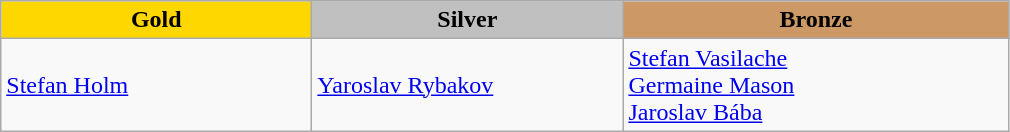<table class="wikitable" style="text-align:left">
<tr align="center">
<td width=200 bgcolor=gold><strong>Gold</strong></td>
<td width=200 bgcolor=silver><strong>Silver</strong></td>
<td width=250 bgcolor=CC9966><strong>Bronze</strong></td>
</tr>
<tr>
<td><a href='#'>Stefan Holm</a> <em></em></td>
<td><a href='#'>Yaroslav Rybakov</a> <em></em></td>
<td><a href='#'>Stefan Vasilache</a> <em></em><br><a href='#'>Germaine Mason</a> <em></em><br><a href='#'>Jaroslav Bába</a> <em></em></td>
</tr>
</table>
